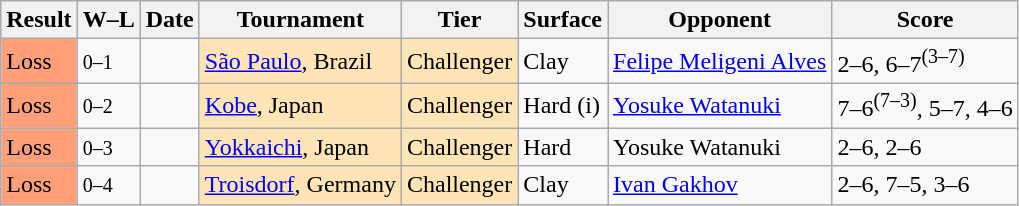<table class="sortable wikitable">
<tr>
<th>Result</th>
<th class="unsortable">W–L</th>
<th>Date</th>
<th>Tournament</th>
<th>Tier</th>
<th>Surface</th>
<th>Opponent</th>
<th class="unsortable">Score</th>
</tr>
<tr>
<td bgcolor=FFA07A>Loss</td>
<td><small>0–1</small></td>
<td><a href='#'></a></td>
<td style="background:moccasin;"><a href='#'>São Paulo</a>, Brazil</td>
<td style="background:moccasin;">Challenger</td>
<td>Clay</td>
<td> <a href='#'>Felipe Meligeni Alves</a></td>
<td>2–6, 6–7<sup>(3–7)</sup></td>
</tr>
<tr>
<td bgcolor=FFA07A>Loss</td>
<td><small>0–2</small></td>
<td><a href='#'></a></td>
<td style="background:moccasin;"><a href='#'>Kobe</a>, Japan</td>
<td style="background:moccasin;">Challenger</td>
<td>Hard (i)</td>
<td> <a href='#'>Yosuke Watanuki</a></td>
<td>7–6<sup>(7–3)</sup>, 5–7, 4–6</td>
</tr>
<tr>
<td bgcolor=FFA07A>Loss</td>
<td><small>0–3</small></td>
<td><a href='#'></a></td>
<td style="background:moccasin;"><a href='#'>Yokkaichi</a>, Japan</td>
<td style="background:moccasin;">Challenger</td>
<td>Hard</td>
<td> Yosuke Watanuki</td>
<td>2–6, 2–6</td>
</tr>
<tr>
<td bgcolor=FFA07A>Loss</td>
<td><small>0–4</small></td>
<td><a href='#'></a></td>
<td style="background:moccasin;"><a href='#'>Troisdorf</a>, Germany</td>
<td style="background:moccasin;">Challenger</td>
<td>Clay</td>
<td> <a href='#'>Ivan Gakhov</a></td>
<td>2–6, 7–5, 3–6</td>
</tr>
</table>
